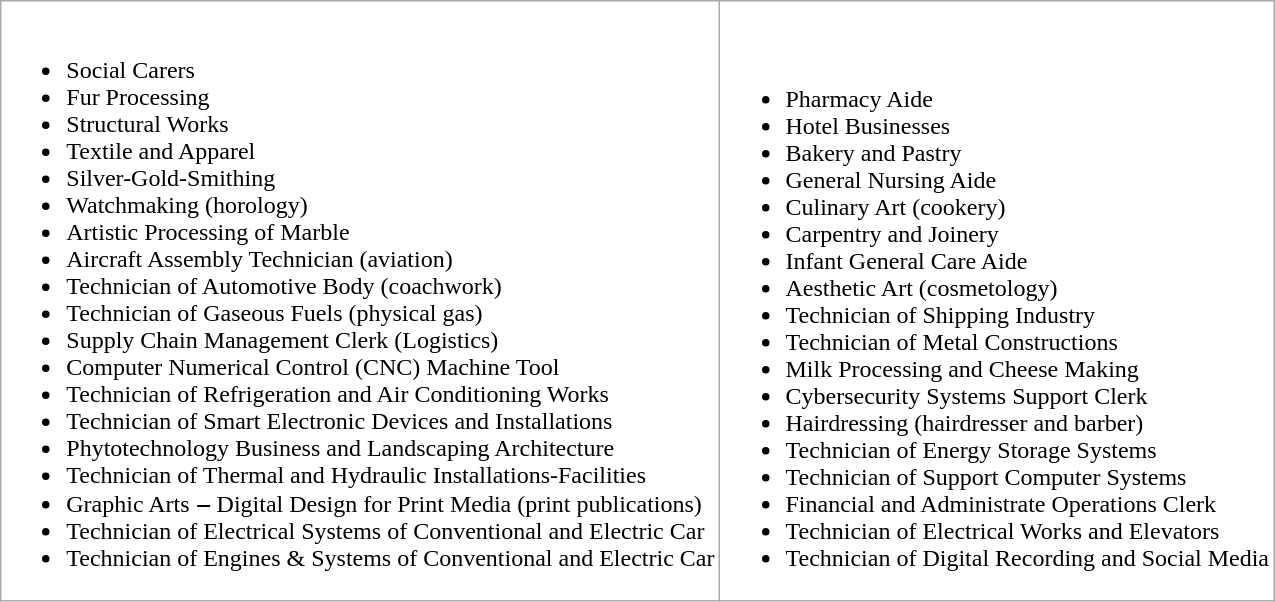<table class="wikitable" style="background:transparent;">
<tr>
<td style="vertical-align: bottom;"><br><ul><li>Social Carers</li><li>Fur Processing</li><li>Structural Works</li><li>Textile and Apparel</li><li>Silver-Gold-Smithing</li><li>Watchmaking (horology)</li><li>Artistic Processing of Marble</li><li>Aircraft Assembly Technician (aviation)</li><li>Technician of Automotive Body (coachwork)</li><li>Technician of Gaseous Fuels (physical gas)</li><li>Supply Chain Management Clerk (Logistics)</li><li>Computer Numerical Control (CNC) Machine Tool</li><li>Technician of Refrigeration and Air Conditioning Works</li><li>Technician of Smart Electronic Devices and Installations</li><li>Phytotechnology Business and Landscaping Architecture</li><li>Technician of Thermal and Hydraulic Installations-Facilities</li><li>Graphic Arts ‒ Digital Design for Print Media (print publications)</li><li>Technician of Electrical Systems of Conventional and Electric Car</li><li>Technician of Engines & Systems of Conventional and Electric Car</li></ul></td>
<td style="vertical-align: bottom;"><br><ul><li>Pharmacy Aide</li><li>Hotel Businesses</li><li>Bakery and Pastry</li><li>General Nursing Aide</li><li>Culinary Art (cookery)</li><li>Carpentry and Joinery</li><li>Infant General Care Aide</li><li>Aesthetic Art (cosmetology)</li><li>Technician of Shipping Industry</li><li>Technician of Metal Constructions</li><li>Milk Processing and Cheese Making</li><li>Cybersecurity Systems Support Clerk</li><li>Hairdressing (hairdresser and barber)</li><li>Technician of Energy Storage Systems</li><li>Technician of Support Computer Systems</li><li>Financial and Administrate Operations Clerk</li><li>Technician of Electrical Works and Elevators</li><li>Technician of Digital Recording and Social Media</li></ul></td>
</tr>
</table>
